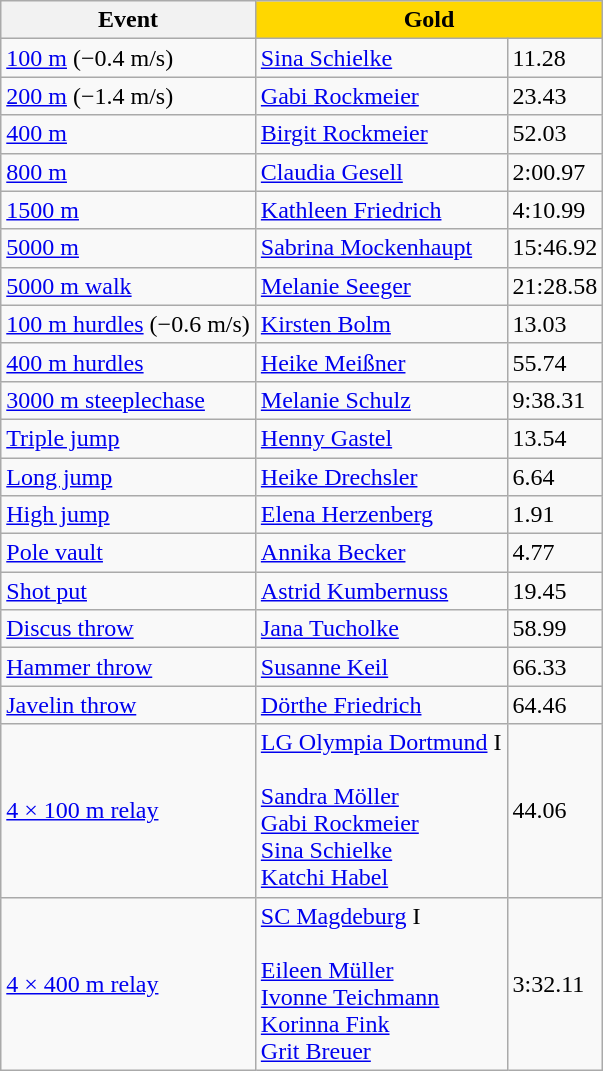<table class="wikitable">
<tr>
<th>Event</th>
<th style="background:gold;" colspan=2>Gold</th>
</tr>
<tr>
<td><a href='#'>100 m</a> (−0.4 m/s)</td>
<td><a href='#'>Sina Schielke</a></td>
<td>11.28</td>
</tr>
<tr>
<td><a href='#'>200 m</a> (−1.4 m/s)</td>
<td><a href='#'>Gabi Rockmeier</a></td>
<td>23.43</td>
</tr>
<tr>
<td><a href='#'>400 m</a></td>
<td><a href='#'>Birgit Rockmeier</a></td>
<td>52.03 </td>
</tr>
<tr>
<td><a href='#'>800 m</a></td>
<td><a href='#'>Claudia Gesell</a></td>
<td>2:00.97</td>
</tr>
<tr>
<td><a href='#'>1500 m</a></td>
<td><a href='#'>Kathleen Friedrich</a></td>
<td>4:10.99</td>
</tr>
<tr>
<td><a href='#'>5000 m</a></td>
<td><a href='#'>Sabrina Mockenhaupt</a></td>
<td>15:46.92</td>
</tr>
<tr>
<td><a href='#'>5000 m walk</a></td>
<td><a href='#'>Melanie Seeger</a></td>
<td>21:28.58</td>
</tr>
<tr>
<td><a href='#'>100 m hurdles</a> (−0.6 m/s)</td>
<td><a href='#'>Kirsten Bolm</a></td>
<td>13.03</td>
</tr>
<tr>
<td><a href='#'>400 m hurdles</a></td>
<td><a href='#'>Heike Meißner</a></td>
<td>55.74</td>
</tr>
<tr>
<td><a href='#'>3000 m steeplechase</a></td>
<td><a href='#'>Melanie Schulz</a></td>
<td>9:38.31 </td>
</tr>
<tr>
<td><a href='#'>Triple jump</a></td>
<td><a href='#'>Henny Gastel</a></td>
<td>13.54</td>
</tr>
<tr>
<td><a href='#'>Long jump</a></td>
<td><a href='#'>Heike Drechsler</a></td>
<td>6.64</td>
</tr>
<tr>
<td><a href='#'>High jump</a></td>
<td><a href='#'>Elena Herzenberg</a></td>
<td>1.91</td>
</tr>
<tr>
<td><a href='#'>Pole vault</a></td>
<td><a href='#'>Annika Becker</a></td>
<td>4.77 </td>
</tr>
<tr>
<td><a href='#'>Shot put</a></td>
<td><a href='#'>Astrid Kumbernuss</a></td>
<td>19.45</td>
</tr>
<tr>
<td><a href='#'>Discus throw</a></td>
<td><a href='#'>Jana Tucholke</a></td>
<td>58.99 </td>
</tr>
<tr>
<td><a href='#'>Hammer throw</a></td>
<td><a href='#'>Susanne Keil</a></td>
<td>66.33</td>
</tr>
<tr>
<td><a href='#'>Javelin throw</a></td>
<td><a href='#'>Dörthe Friedrich</a></td>
<td>64.46 </td>
</tr>
<tr>
<td><a href='#'>4 × 100 m relay</a></td>
<td><a href='#'>LG Olympia Dortmund</a> I <br><br><a href='#'>Sandra Möller</a> <br>
<a href='#'>Gabi Rockmeier</a> <br>
<a href='#'>Sina Schielke</a> <br>
<a href='#'>Katchi Habel</a></td>
<td>44.06</td>
</tr>
<tr>
<td><a href='#'>4 × 400 m relay</a></td>
<td><a href='#'>SC Magdeburg</a> I <br><br><a href='#'>Eileen Müller</a> <br>
<a href='#'>Ivonne Teichmann</a> <br>
<a href='#'>Korinna Fink</a> <br>
<a href='#'>Grit Breuer</a></td>
<td>3:32.11</td>
</tr>
</table>
